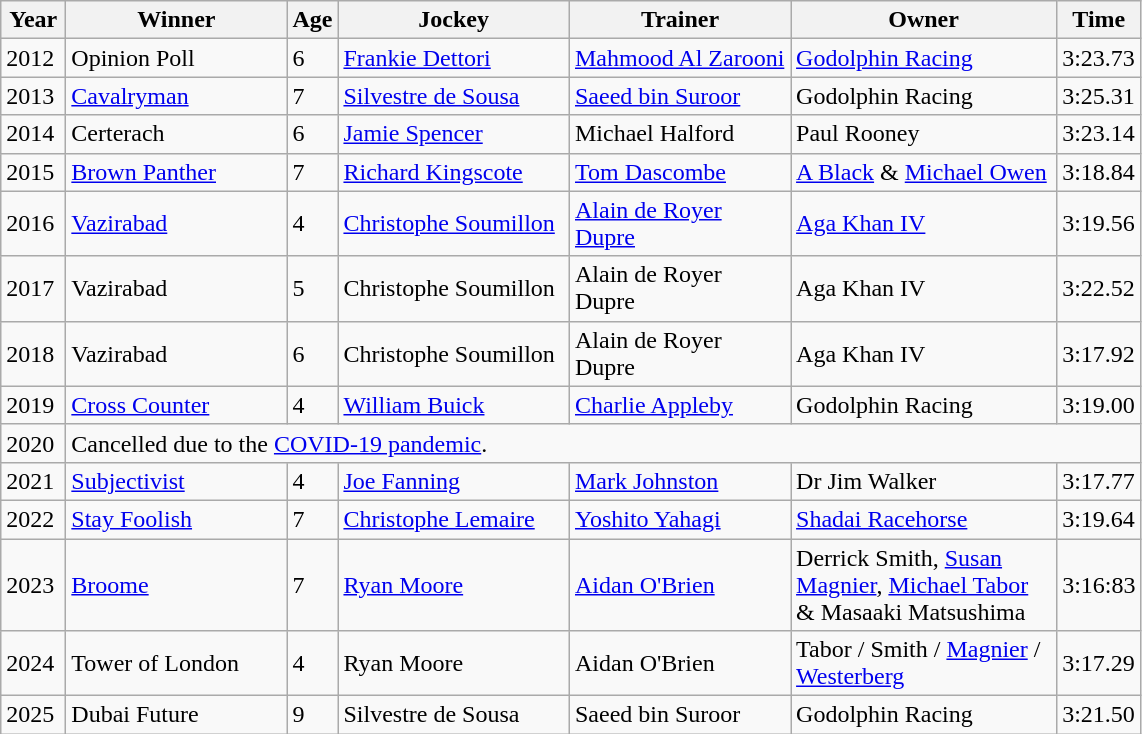<table class="wikitable sortable" style="font-size:100%">
<tr>
<th style="width:36px">Year<br></th>
<th style="width:140px">Winner<br></th>
<th>Age<br></th>
<th style="width:147px">Jockey<br></th>
<th style="width:140px">Trainer<br></th>
<th style="width:170px">Owner<br></th>
<th>Time<br></th>
</tr>
<tr>
<td>2012</td>
<td>Opinion Poll</td>
<td>6</td>
<td><a href='#'>Frankie Dettori</a></td>
<td><a href='#'>Mahmood Al Zarooni</a></td>
<td><a href='#'>Godolphin Racing</a></td>
<td>3:23.73</td>
</tr>
<tr>
<td>2013</td>
<td><a href='#'>Cavalryman</a></td>
<td>7</td>
<td><a href='#'>Silvestre de Sousa</a></td>
<td><a href='#'>Saeed bin Suroor</a></td>
<td>Godolphin Racing</td>
<td>3:25.31</td>
</tr>
<tr>
<td>2014</td>
<td>Certerach</td>
<td>6</td>
<td><a href='#'>Jamie Spencer</a></td>
<td>Michael Halford</td>
<td>Paul Rooney</td>
<td>3:23.14</td>
</tr>
<tr>
<td>2015</td>
<td><a href='#'>Brown Panther</a></td>
<td>7</td>
<td><a href='#'>Richard Kingscote</a></td>
<td><a href='#'>Tom Dascombe</a></td>
<td><a href='#'>A Black</a> & <a href='#'>Michael Owen</a></td>
<td>3:18.84</td>
</tr>
<tr>
<td>2016</td>
<td><a href='#'>Vazirabad</a></td>
<td>4</td>
<td><a href='#'>Christophe Soumillon</a></td>
<td><a href='#'>Alain de Royer Dupre</a></td>
<td><a href='#'>Aga Khan IV</a></td>
<td>3:19.56</td>
</tr>
<tr>
<td>2017</td>
<td>Vazirabad</td>
<td>5</td>
<td>Christophe Soumillon</td>
<td>Alain de Royer Dupre</td>
<td>Aga Khan IV</td>
<td>3:22.52</td>
</tr>
<tr>
<td>2018</td>
<td>Vazirabad</td>
<td>6</td>
<td>Christophe Soumillon</td>
<td>Alain de Royer Dupre</td>
<td>Aga Khan IV</td>
<td>3:17.92</td>
</tr>
<tr>
<td>2019</td>
<td><a href='#'>Cross Counter</a></td>
<td>4</td>
<td><a href='#'>William Buick</a></td>
<td><a href='#'>Charlie Appleby</a></td>
<td>Godolphin Racing</td>
<td>3:19.00</td>
</tr>
<tr>
<td>2020</td>
<td colspan=9>Cancelled due to the <a href='#'>COVID-19 pandemic</a>.</td>
</tr>
<tr>
<td>2021</td>
<td><a href='#'>Subjectivist</a></td>
<td>4</td>
<td><a href='#'>Joe Fanning</a></td>
<td><a href='#'>Mark Johnston</a></td>
<td>Dr Jim Walker</td>
<td>3:17.77</td>
</tr>
<tr>
<td>2022</td>
<td><a href='#'>Stay Foolish</a></td>
<td>7</td>
<td><a href='#'>Christophe Lemaire</a></td>
<td><a href='#'>Yoshito Yahagi</a></td>
<td><a href='#'>Shadai Racehorse</a></td>
<td>3:19.64</td>
</tr>
<tr>
<td>2023</td>
<td><a href='#'>Broome</a></td>
<td>7</td>
<td><a href='#'>Ryan Moore</a></td>
<td><a href='#'>Aidan O'Brien</a></td>
<td>Derrick Smith, <a href='#'>Susan Magnier</a>, <a href='#'>Michael Tabor</a> & Masaaki Matsushima</td>
<td>3:16:83</td>
</tr>
<tr>
<td>2024</td>
<td>Tower of London</td>
<td>4</td>
<td>Ryan Moore</td>
<td>Aidan O'Brien</td>
<td>Tabor / Smith / <a href='#'>Magnier</a> / <a href='#'>Westerberg</a></td>
<td>3:17.29</td>
</tr>
<tr>
<td>2025</td>
<td>Dubai Future</td>
<td>9</td>
<td>Silvestre de Sousa</td>
<td>Saeed bin Suroor</td>
<td>Godolphin Racing</td>
<td>3:21.50</td>
</tr>
</table>
